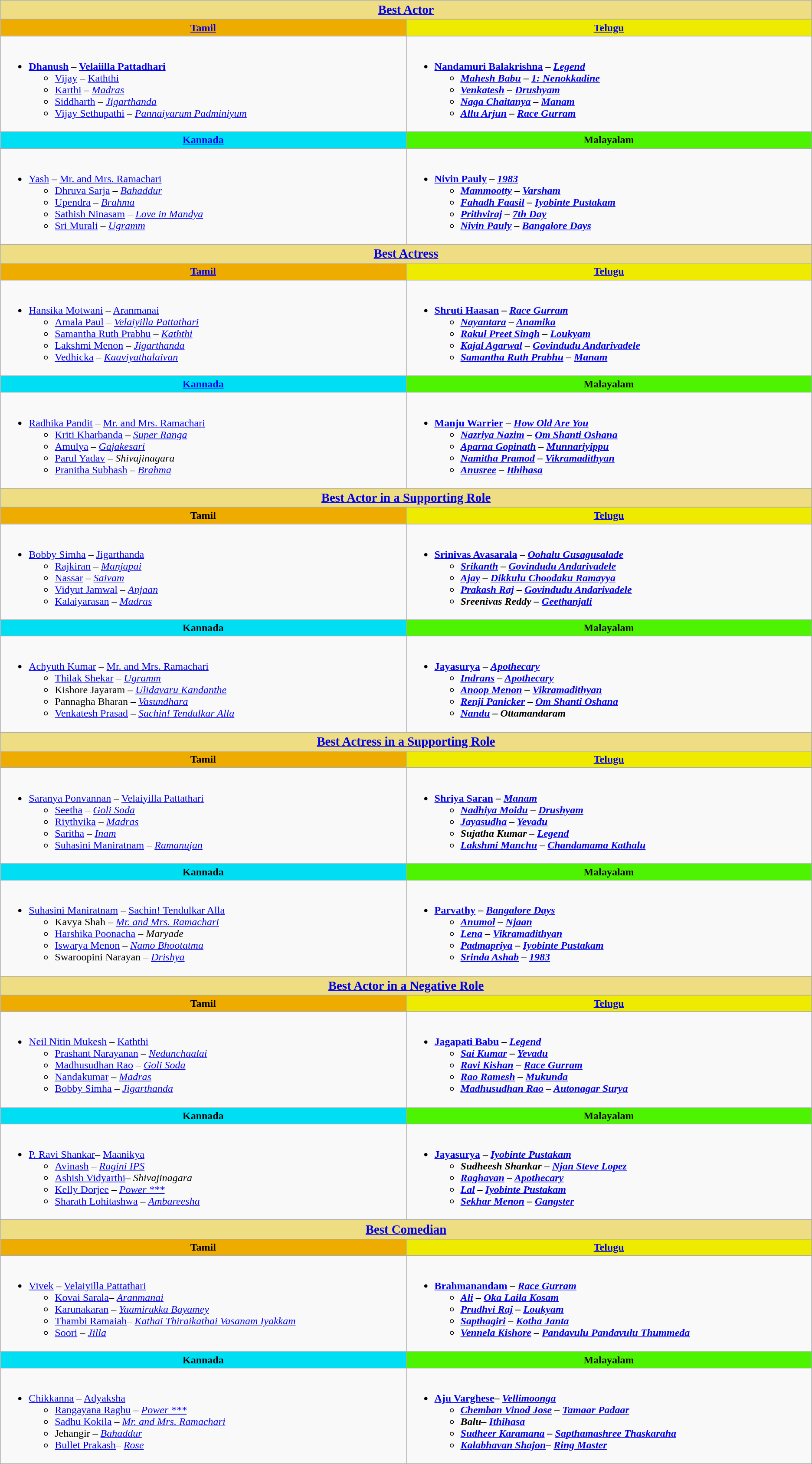<table class="wikitable" |>
<tr>
<th colspan="2" ! style="background:#eedd82; width:3000px; text-align:center;"><big><a href='#'>Best Actor</a></big></th>
</tr>
<tr>
<th ! style="background:#efac00; width:50%; text-align:center;"><a href='#'>Tamil</a></th>
<th ! style="background:#efeb00; width:50%; text-align:center;"><a href='#'>Telugu</a></th>
</tr>
<tr>
<td valign="top"><br><ul><li><strong><a href='#'>Dhanush</a> – <a href='#'>Velaiilla Pattadhari</a></strong><ul><li><a href='#'>Vijay</a> – <a href='#'>Kaththi</a></li><li><a href='#'>Karthi</a> – <em><a href='#'>Madras</a></em></li><li><a href='#'>Siddharth</a> – <em><a href='#'>Jigarthanda</a></em></li><li><a href='#'>Vijay Sethupathi</a> – <em><a href='#'>Pannaiyarum Padminiyum</a></em></li></ul></li></ul></td>
<td valign="top"><br><ul><li><strong><a href='#'>Nandamuri Balakrishna</a> – <em><a href='#'>Legend</a><strong><em><ul><li><a href='#'>Mahesh Babu</a> – </em><a href='#'>1: Nenokkadine</a><em></li><li><a href='#'>Venkatesh</a> – </em><a href='#'>Drushyam</a><em></li><li><a href='#'>Naga Chaitanya</a> – </em><a href='#'>Manam</a><em></li><li><a href='#'>Allu Arjun</a> – </em><a href='#'>Race Gurram</a><em></li></ul></li></ul></td>
</tr>
<tr>
<th ! style="background:#00def3; text-align:center;"><a href='#'>Kannada</a></th>
<th ! style="background:#4df300; text-align:center;">Malayalam</th>
</tr>
<tr>
<td><br><ul><li></strong><a href='#'>Yash</a> – </em><a href='#'>Mr. and Mrs. Ramachari</a></em></strong><ul><li><a href='#'>Dhruva Sarja</a> – <em><a href='#'>Bahaddur</a></em></li><li><a href='#'>Upendra</a> – <em><a href='#'>Brahma</a></em></li><li><a href='#'>Sathish Ninasam</a> – <em><a href='#'>Love in Mandya</a></em></li><li><a href='#'>Sri Murali</a> – <em><a href='#'>Ugramm</a></em></li></ul></li></ul></td>
<td><br><ul><li><strong><a href='#'>Nivin Pauly</a> – <em><a href='#'>1983</a><strong><em><ul><li><a href='#'>Mammootty</a> – </em><a href='#'>Varsham</a><em></li><li><a href='#'>Fahadh Faasil</a> – </em><a href='#'>Iyobinte Pustakam</a><em></li><li><a href='#'>Prithviraj</a> – </em><a href='#'>7th Day</a><em></li><li><a href='#'>Nivin Pauly</a> – </em><a href='#'>Bangalore Days</a><em></li></ul></li></ul></td>
</tr>
<tr>
<th colspan="2" ! style="background:#eedd82; text-align:center;"><big><a href='#'>Best Actress</a></big></th>
</tr>
<tr>
<th ! style="background:#efac00; text-align:center;"><a href='#'>Tamil</a></th>
<th ! style="background:#efeb00; text-align:center;"><a href='#'>Telugu</a></th>
</tr>
<tr>
<td valign="top"><br><ul><li></strong><a href='#'>Hansika Motwani</a> – </em><a href='#'>Aranmanai</a></em></strong><ul><li><a href='#'>Amala Paul</a> – <em><a href='#'>Velaiyilla Pattathari</a></em></li><li><a href='#'>Samantha Ruth Prabhu</a> – <em><a href='#'>Kaththi</a></em></li><li><a href='#'>Lakshmi Menon</a> – <em><a href='#'>Jigarthanda</a></em></li><li><a href='#'>Vedhicka</a> – <em><a href='#'>Kaaviyathalaivan</a></em></li></ul></li></ul></td>
<td valign="top"><br><ul><li><strong><a href='#'>Shruti Haasan</a> – <em><a href='#'>Race Gurram</a><strong><em><ul><li><a href='#'>Nayantara</a> – </em><a href='#'>Anamika</a><em></li><li><a href='#'>Rakul Preet Singh</a> – </em><a href='#'>Loukyam</a><em></li><li><a href='#'>Kajal Agarwal</a> – </em><a href='#'>Govindudu Andarivadele</a><em></li><li><a href='#'>Samantha Ruth Prabhu</a> – </em><a href='#'>Manam</a><em></li></ul></li></ul></td>
</tr>
<tr>
<th ! style="background:#00def3; text-align:center;"><a href='#'>Kannada</a></th>
<th ! style="background:#4df300; text-align:center;">Malayalam</th>
</tr>
<tr>
<td><br><ul><li></strong><a href='#'>Radhika Pandit</a> – </em><a href='#'>Mr. and Mrs. Ramachari</a></em></strong><ul><li><a href='#'>Kriti Kharbanda</a> – <em><a href='#'>Super Ranga</a></em></li><li><a href='#'>Amulya</a> – <em><a href='#'>Gajakesari</a></em></li><li><a href='#'>Parul Yadav</a> – <em>Shivajinagara</em></li><li><a href='#'>Pranitha Subhash</a> – <em><a href='#'>Brahma</a></em></li></ul></li></ul></td>
<td><br><ul><li><strong><a href='#'>Manju Warrier</a> – <em><a href='#'>How Old Are You</a><strong><em><ul><li><a href='#'>Nazriya Nazim</a> – </em><a href='#'>Om Shanti Oshana</a><em></li><li><a href='#'>Aparna Gopinath</a> – </em><a href='#'>Munnariyippu</a><em></li><li><a href='#'>Namitha Pramod</a> – </em><a href='#'>Vikramadithyan</a><em></li><li><a href='#'>Anusree</a> – </em><a href='#'>Ithihasa</a><em></li></ul></li></ul></td>
</tr>
<tr>
<th colspan="2" ! style="background:#eedd82; text-align:center;"><big><a href='#'>Best Actor in a Supporting Role</a></big></th>
</tr>
<tr>
<th ! style="background:#efac00; text-align:center;">Tamil</th>
<th ! style="background:#efeb00; text-align:center;"><a href='#'>Telugu</a></th>
</tr>
<tr>
<td valign="top"><br><ul><li></strong><a href='#'>Bobby Simha</a> – </em><a href='#'>Jigarthanda</a></em></strong><ul><li><a href='#'>Rajkiran</a> – <em><a href='#'>Manjapai</a></em></li><li><a href='#'>Nassar</a> – <em><a href='#'>Saivam</a></em></li><li><a href='#'>Vidyut Jamwal</a> – <em><a href='#'>Anjaan</a></em></li><li><a href='#'>Kalaiyarasan</a> – <em><a href='#'>Madras</a></em></li></ul></li></ul></td>
<td valign="top"><br><ul><li><strong><a href='#'>Srinivas Avasarala</a> – <em><a href='#'>Oohalu Gusagusalade</a><strong><em><ul><li><a href='#'>Srikanth</a> – </em><a href='#'>Govindudu Andarivadele</a><em></li><li><a href='#'>Ajay</a> – </em><a href='#'>Dikkulu Choodaku Ramayya</a><em></li><li><a href='#'>Prakash Raj</a> – </em><a href='#'>Govindudu Andarivadele</a><em></li><li>Sreenivas Reddy – </em><a href='#'>Geethanjali</a><em></li></ul></li></ul></td>
</tr>
<tr>
<th ! style="background:#00def3; text-align:center;">Kannada</th>
<th ! style="background:#4df300; text-align:center;">Malayalam</th>
</tr>
<tr>
<td><br><ul><li></strong><a href='#'>Achyuth Kumar</a> – </em><a href='#'>Mr. and Mrs. Ramachari</a></em></strong><ul><li><a href='#'>Thilak Shekar</a> – <em><a href='#'>Ugramm</a></em></li><li>Kishore Jayaram – <em><a href='#'>Ulidavaru Kandanthe</a></em></li><li>Pannagha Bharan – <em><a href='#'>Vasundhara</a></em></li><li><a href='#'>Venkatesh Prasad</a> – <em><a href='#'>Sachin! Tendulkar Alla</a></em></li></ul></li></ul></td>
<td><br><ul><li><strong><a href='#'>Jayasurya</a> – <em><a href='#'>Apothecary</a><strong><em><ul><li><a href='#'>Indrans</a> – </em><a href='#'>Apothecary</a><em></li><li><a href='#'>Anoop Menon</a> – </em><a href='#'>Vikramadithyan</a><em></li><li><a href='#'>Renji Panicker</a> – </em><a href='#'>Om Shanti Oshana</a><em></li><li><a href='#'>Nandu</a> – </em>Ottamandaram<em></li></ul></li></ul></td>
</tr>
<tr>
<th colspan="2" ! style="background:#eedd82; text-align:center;"><big><a href='#'>Best Actress in a Supporting Role</a></big></th>
</tr>
<tr>
<th ! style="background:#efac00; text-align:center;">Tamil</th>
<th ! style="background:#efeb00; text-align:center;"><a href='#'>Telugu</a></th>
</tr>
<tr>
<td valign="top"><br><ul><li></strong><a href='#'>Saranya Ponvannan</a> – </em><a href='#'>Velaiyilla Pattathari</a></em></strong><ul><li><a href='#'>Seetha</a> – <em><a href='#'>Goli Soda</a></em></li><li><a href='#'>Riythvika</a> – <em><a href='#'>Madras</a></em></li><li><a href='#'>Saritha</a> – <em><a href='#'>Inam</a></em></li><li><a href='#'>Suhasini Maniratnam</a> – <em><a href='#'>Ramanujan</a></em></li></ul></li></ul></td>
<td valign="top"><br><ul><li><strong><a href='#'>Shriya Saran</a> – <em><a href='#'>Manam</a><strong><em><ul><li><a href='#'>Nadhiya Moidu</a> – </em><a href='#'>Drushyam</a><em></li><li><a href='#'>Jayasudha</a> – </em><a href='#'>Yevadu</a><em></li><li>Sujatha Kumar – </em><a href='#'>Legend</a><em></li><li><a href='#'>Lakshmi Manchu</a> – </em><a href='#'>Chandamama Kathalu</a><em></li></ul></li></ul></td>
</tr>
<tr>
<th ! style="background:#00def3; text-align:center;">Kannada</th>
<th ! style="background:#4df300; text-align:center;">Malayalam</th>
</tr>
<tr>
<td><br><ul><li></strong><a href='#'>Suhasini Maniratnam</a> – </em><a href='#'>Sachin! Tendulkar Alla</a></em></strong><ul><li>Kavya Shah – <em><a href='#'>Mr. and Mrs. Ramachari</a></em></li><li><a href='#'>Harshika Poonacha</a> – <em>Maryade</em></li><li><a href='#'>Iswarya Menon</a> – <em><a href='#'>Namo Bhootatma</a></em></li><li>Swaroopini Narayan – <em><a href='#'>Drishya</a></em></li></ul></li></ul></td>
<td><br><ul><li><strong><a href='#'>Parvathy</a> – <em><a href='#'>Bangalore Days</a><strong><em><ul><li><a href='#'>Anumol</a> – </em><a href='#'>Njaan</a><em></li><li><a href='#'>Lena</a> – </em><a href='#'>Vikramadithyan</a><em></li><li><a href='#'>Padmapriya</a> – </em><a href='#'>Iyobinte Pustakam</a><em></li><li><a href='#'>Srinda Ashab</a> – </em><a href='#'>1983</a><em></li></ul></li></ul></td>
</tr>
<tr>
<th colspan="2" ! style="background:#eedd82; text-align:center;"><big><a href='#'>Best Actor in a Negative Role</a></big></th>
</tr>
<tr>
<th ! style="background:#efac00; text-align:center;">Tamil</th>
<th ! style="background:#efeb00; text-align:center;"><a href='#'>Telugu</a></th>
</tr>
<tr>
<td valign="top"><br><ul><li></strong><a href='#'>Neil Nitin Mukesh</a> – </em><a href='#'>Kaththi</a></em></strong><ul><li><a href='#'>Prashant Narayanan</a> – <em><a href='#'>Nedunchaalai</a></em></li><li><a href='#'>Madhusudhan Rao</a> – <em><a href='#'>Goli Soda</a></em></li><li><a href='#'>Nandakumar</a> – <em><a href='#'>Madras</a></em></li><li><a href='#'>Bobby Simha</a> – <em><a href='#'>Jigarthanda</a></em></li></ul></li></ul></td>
<td valign="top"><br><ul><li><strong><a href='#'>Jagapati Babu</a> – <em><a href='#'>Legend</a><strong><em><ul><li><a href='#'>Sai Kumar</a> – </em><a href='#'>Yevadu</a><em></li><li><a href='#'>Ravi Kishan</a> – </em><a href='#'>Race Gurram</a><em></li><li><a href='#'>Rao Ramesh</a> – </em><a href='#'>Mukunda</a><em></li><li><a href='#'>Madhusudhan Rao</a> – </em><a href='#'>Autonagar Surya</a><em></li></ul></li></ul></td>
</tr>
<tr>
<th ! style="background:#00def3; text-align:center;">Kannada</th>
<th ! style="background:#4df300; text-align:center;">Malayalam</th>
</tr>
<tr>
<td><br><ul><li></strong><a href='#'>P. Ravi Shankar</a>– </em><a href='#'>Maanikya</a></em></strong><ul><li><a href='#'>Avinash</a> – <em><a href='#'>Ragini IPS</a></em></li><li><a href='#'>Ashish Vidyarthi</a>– <em>Shivajinagara</em></li><li><a href='#'>Kelly Dorjee</a> – <em><a href='#'>Power ***</a></em></li><li><a href='#'>Sharath Lohitashwa</a> – <em><a href='#'>Ambareesha</a></em></li></ul></li></ul></td>
<td><br><ul><li><strong><a href='#'>Jayasurya</a> – <em><a href='#'>Iyobinte Pustakam</a><strong><em><ul><li>Sudheesh Shankar – </em><a href='#'>Njan Steve Lopez</a><em></li><li><a href='#'>Raghavan</a> – </em><a href='#'>Apothecary</a><em></li><li><a href='#'>Lal</a> – </em><a href='#'>Iyobinte Pustakam</a><em></li><li><a href='#'>Sekhar Menon</a> – </em><a href='#'>Gangster</a><em></li></ul></li></ul></td>
</tr>
<tr>
<th colspan="2" ! style="background:#eedd82; text-align:center;"><big><a href='#'>Best Comedian</a></big></th>
</tr>
<tr>
<th ! style="background:#efac00; text-align:center;">Tamil</th>
<th ! style="background:#efeb00; text-align:center;"><a href='#'>Telugu</a></th>
</tr>
<tr>
<td valign="top"><br><ul><li></strong><a href='#'>Vivek</a> – </em><a href='#'>Velaiyilla Pattathari</a></em></strong><ul><li><a href='#'>Kovai Sarala</a>– <em><a href='#'>Aranmanai</a></em></li><li><a href='#'>Karunakaran</a> – <em><a href='#'>Yaamirukka Bayamey</a></em></li><li><a href='#'>Thambi Ramaiah</a>– <em><a href='#'>Kathai Thiraikathai Vasanam Iyakkam</a></em></li><li><a href='#'>Soori</a> – <em><a href='#'>Jilla</a></em></li></ul></li></ul></td>
<td valign="top"><br><ul><li><strong><a href='#'>Brahmanandam</a> – <em><a href='#'>Race Gurram</a><strong><em><ul><li><a href='#'>Ali</a> – </em><a href='#'>Oka Laila Kosam</a><em></li><li><a href='#'>Prudhvi Raj</a> – </em><a href='#'>Loukyam</a><em></li><li><a href='#'>Sapthagiri</a> – </em><a href='#'>Kotha Janta</a><em></li><li><a href='#'>Vennela Kishore</a> – </em><a href='#'>Pandavulu Pandavulu Thummeda</a><em></li></ul></li></ul></td>
</tr>
<tr>
<th ! style="background:#00def3; text-align:center;">Kannada</th>
<th ! style="background:#4df300; text-align:center;">Malayalam</th>
</tr>
<tr>
<td><br><ul><li></strong><a href='#'>Chikkanna</a> – </em><a href='#'>Adyaksha</a></em></strong><ul><li><a href='#'>Rangayana Raghu</a> – <em><a href='#'>Power ***</a></em></li><li><a href='#'>Sadhu Kokila</a> – <em><a href='#'>Mr. and Mrs. Ramachari</a></em></li><li>Jehangir – <em><a href='#'>Bahaddur</a></em></li><li><a href='#'>Bullet Prakash</a>– <em><a href='#'>Rose</a></em></li></ul></li></ul></td>
<td><br><ul><li><strong><a href='#'>Aju Varghese</a>– <em><a href='#'>Vellimoonga</a><strong><em><ul><li><a href='#'>Chemban Vinod Jose</a> – </em><a href='#'>Tamaar Padaar</a><em></li><li>Balu– </em><a href='#'>Ithihasa</a><em></li><li><a href='#'>Sudheer Karamana</a> – </em><a href='#'>Sapthamashree Thaskaraha</a><em></li><li><a href='#'>Kalabhavan Shajon</a>– </em><a href='#'>Ring Master</a><em></li></ul></li></ul></td>
</tr>
</table>
